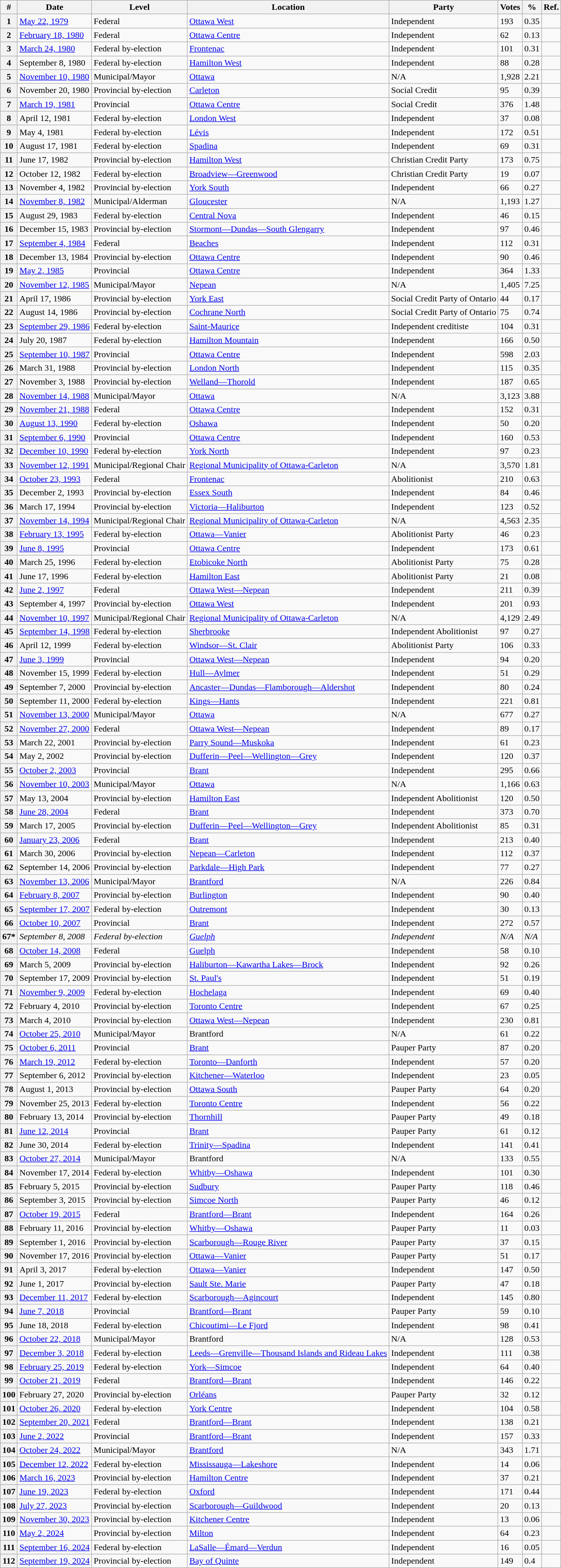<table class="wikitable sortable">
<tr>
<th>#</th>
<th class="unsortable">Date</th>
<th>Level</th>
<th>Location</th>
<th>Party</th>
<th>Votes</th>
<th>%</th>
<th>Ref.</th>
</tr>
<tr>
<th>1</th>
<td><a href='#'>May 22, 1979</a></td>
<td>Federal</td>
<td><a href='#'>Ottawa West</a></td>
<td>Independent</td>
<td>193</td>
<td>0.35</td>
<td></td>
</tr>
<tr>
<th>2</th>
<td><a href='#'>February 18, 1980</a></td>
<td>Federal</td>
<td><a href='#'>Ottawa Centre</a></td>
<td>Independent</td>
<td>62</td>
<td>0.13</td>
<td></td>
</tr>
<tr>
<th>3</th>
<td><a href='#'>March 24, 1980</a></td>
<td>Federal by-election</td>
<td><a href='#'>Frontenac</a></td>
<td>Independent</td>
<td>101</td>
<td>0.31</td>
<td></td>
</tr>
<tr>
<th>4</th>
<td>September 8, 1980</td>
<td>Federal by-election</td>
<td><a href='#'>Hamilton West</a></td>
<td>Independent</td>
<td>88</td>
<td>0.28</td>
<td></td>
</tr>
<tr>
<th>5</th>
<td><a href='#'>November 10, 1980</a></td>
<td>Municipal/Mayor</td>
<td><a href='#'>Ottawa</a></td>
<td>N/A</td>
<td>1,928</td>
<td>2.21</td>
<td></td>
</tr>
<tr>
<th>6</th>
<td>November 20, 1980</td>
<td>Provincial by-election</td>
<td><a href='#'>Carleton</a></td>
<td>Social Credit</td>
<td>95</td>
<td>0.39</td>
<td></td>
</tr>
<tr>
<th>7</th>
<td><a href='#'>March 19, 1981</a></td>
<td>Provincial</td>
<td><a href='#'>Ottawa Centre</a></td>
<td>Social Credit</td>
<td>376</td>
<td>1.48</td>
<td></td>
</tr>
<tr>
<th>8</th>
<td>April 12, 1981</td>
<td>Federal by-election</td>
<td><a href='#'>London West</a></td>
<td>Independent</td>
<td>37</td>
<td>0.08</td>
<td></td>
</tr>
<tr>
<th>9</th>
<td>May 4, 1981</td>
<td>Federal by-election</td>
<td><a href='#'>Lévis</a></td>
<td>Independent</td>
<td>172</td>
<td>0.51</td>
<td></td>
</tr>
<tr>
<th>10</th>
<td>August 17, 1981</td>
<td>Federal by-election</td>
<td><a href='#'>Spadina</a></td>
<td>Independent</td>
<td>69</td>
<td>0.31</td>
<td></td>
</tr>
<tr>
<th>11</th>
<td>June 17, 1982</td>
<td>Provincial by-election</td>
<td><a href='#'>Hamilton West</a></td>
<td>Christian Credit Party</td>
<td>173</td>
<td>0.75</td>
<td></td>
</tr>
<tr>
<th>12</th>
<td>October 12, 1982</td>
<td>Federal by-election</td>
<td><a href='#'>Broadview—Greenwood</a></td>
<td>Christian Credit Party</td>
<td>19</td>
<td>0.07</td>
<td></td>
</tr>
<tr>
<th>13</th>
<td>November 4, 1982</td>
<td>Provincial by-election</td>
<td><a href='#'>York South</a></td>
<td>Independent</td>
<td>66</td>
<td>0.27</td>
<td></td>
</tr>
<tr>
<th>14</th>
<td><a href='#'>November 8, 1982</a></td>
<td>Municipal/Alderman</td>
<td><a href='#'>Gloucester</a></td>
<td>N/A</td>
<td>1,193</td>
<td>1.27</td>
<td></td>
</tr>
<tr>
<th>15</th>
<td>August 29, 1983</td>
<td>Federal by-election</td>
<td><a href='#'>Central Nova</a></td>
<td>Independent</td>
<td>46</td>
<td>0.15</td>
<td></td>
</tr>
<tr>
<th>16</th>
<td>December 15, 1983</td>
<td>Provincial by-election</td>
<td><a href='#'>Stormont—Dundas—South Glengarry</a></td>
<td>Independent</td>
<td>97</td>
<td>0.46</td>
<td></td>
</tr>
<tr>
<th>17</th>
<td><a href='#'>September 4, 1984</a></td>
<td>Federal</td>
<td><a href='#'>Beaches</a></td>
<td>Independent</td>
<td>112</td>
<td>0.31</td>
<td></td>
</tr>
<tr>
<th>18</th>
<td>December 13, 1984</td>
<td>Provincial by-election</td>
<td><a href='#'>Ottawa Centre</a></td>
<td>Independent</td>
<td>90</td>
<td>0.46</td>
<td></td>
</tr>
<tr>
<th>19</th>
<td><a href='#'>May 2, 1985</a></td>
<td>Provincial</td>
<td><a href='#'>Ottawa Centre</a></td>
<td>Independent</td>
<td>364</td>
<td>1.33</td>
<td></td>
</tr>
<tr>
<th>20</th>
<td><a href='#'>November 12, 1985</a></td>
<td>Municipal/Mayor</td>
<td><a href='#'>Nepean</a></td>
<td>N/A</td>
<td>1,405</td>
<td>7.25</td>
<td></td>
</tr>
<tr>
<th>21</th>
<td>April 17, 1986</td>
<td>Provincial by-election</td>
<td><a href='#'>York East</a></td>
<td>Social Credit Party of Ontario</td>
<td>44</td>
<td>0.17</td>
<td></td>
</tr>
<tr>
<th>22</th>
<td>August 14, 1986</td>
<td>Provincial by-election</td>
<td><a href='#'>Cochrane North</a></td>
<td>Social Credit Party of Ontario</td>
<td>75</td>
<td>0.74</td>
<td></td>
</tr>
<tr>
<th>23</th>
<td><a href='#'>September 29, 1986</a></td>
<td>Federal by-election</td>
<td><a href='#'>Saint-Maurice</a></td>
<td>Independent creditiste</td>
<td>104</td>
<td>0.31</td>
<td></td>
</tr>
<tr>
<th>24</th>
<td>July 20, 1987</td>
<td>Federal by-election</td>
<td><a href='#'>Hamilton Mountain</a></td>
<td>Independent</td>
<td>166</td>
<td>0.50</td>
<td></td>
</tr>
<tr>
<th>25</th>
<td><a href='#'>September 10, 1987</a></td>
<td>Provincial</td>
<td><a href='#'>Ottawa Centre</a></td>
<td>Independent</td>
<td>598</td>
<td>2.03</td>
<td></td>
</tr>
<tr>
<th>26</th>
<td>March 31, 1988</td>
<td>Provincial by-election</td>
<td><a href='#'>London North</a></td>
<td>Independent</td>
<td>115</td>
<td>0.35</td>
<td></td>
</tr>
<tr>
<th>27</th>
<td>November 3, 1988</td>
<td>Provincial by-election</td>
<td><a href='#'>Welland—Thorold</a></td>
<td>Independent</td>
<td>187</td>
<td>0.65</td>
<td></td>
</tr>
<tr>
<th>28</th>
<td><a href='#'>November 14, 1988</a></td>
<td>Municipal/Mayor</td>
<td><a href='#'>Ottawa</a></td>
<td>N/A</td>
<td>3,123</td>
<td>3.88</td>
<td></td>
</tr>
<tr>
<th>29</th>
<td><a href='#'>November 21, 1988</a></td>
<td>Federal</td>
<td><a href='#'>Ottawa Centre</a></td>
<td>Independent</td>
<td>152</td>
<td>0.31</td>
<td></td>
</tr>
<tr>
<th>30</th>
<td><a href='#'>August 13, 1990</a></td>
<td>Federal by-election</td>
<td><a href='#'>Oshawa</a></td>
<td>Independent</td>
<td>50</td>
<td>0.20</td>
<td></td>
</tr>
<tr>
<th>31</th>
<td><a href='#'>September 6, 1990</a></td>
<td>Provincial</td>
<td><a href='#'>Ottawa Centre</a></td>
<td>Independent</td>
<td>160</td>
<td>0.53</td>
<td></td>
</tr>
<tr>
<th>32</th>
<td><a href='#'>December 10, 1990</a></td>
<td>Federal by-election</td>
<td><a href='#'>York North</a></td>
<td>Independent</td>
<td>97</td>
<td>0.23</td>
<td></td>
</tr>
<tr>
<th>33</th>
<td><a href='#'>November 12, 1991</a></td>
<td>Municipal/Regional Chair</td>
<td><a href='#'>Regional Municipality of Ottawa-Carleton</a></td>
<td>N/A</td>
<td>3,570</td>
<td>1.81</td>
<td></td>
</tr>
<tr>
<th>34</th>
<td><a href='#'>October 23, 1993</a></td>
<td>Federal</td>
<td><a href='#'>Frontenac</a></td>
<td>Abolitionist</td>
<td>210</td>
<td>0.63</td>
<td></td>
</tr>
<tr>
<th>35</th>
<td>December 2, 1993</td>
<td>Provincial by-election</td>
<td><a href='#'>Essex South</a></td>
<td>Independent</td>
<td>84</td>
<td>0.46</td>
<td></td>
</tr>
<tr>
<th>36</th>
<td>March 17, 1994</td>
<td>Provincial by-election</td>
<td><a href='#'>Victoria—Haliburton</a></td>
<td>Independent</td>
<td>123</td>
<td>0.52</td>
<td></td>
</tr>
<tr>
<th>37</th>
<td><a href='#'>November 14, 1994</a></td>
<td>Municipal/Regional Chair</td>
<td><a href='#'>Regional Municipality of Ottawa-Carleton</a></td>
<td>N/A</td>
<td>4,563</td>
<td>2.35</td>
<td></td>
</tr>
<tr>
<th>38</th>
<td><a href='#'>February 13, 1995</a></td>
<td>Federal by-election</td>
<td><a href='#'>Ottawa—Vanier</a></td>
<td>Abolitionist Party</td>
<td>46</td>
<td>0.23</td>
<td></td>
</tr>
<tr>
<th>39</th>
<td><a href='#'>June 8, 1995</a></td>
<td>Provincial</td>
<td><a href='#'>Ottawa Centre</a></td>
<td>Independent</td>
<td>173</td>
<td>0.61</td>
<td></td>
</tr>
<tr>
<th>40</th>
<td>March 25, 1996</td>
<td>Federal by-election</td>
<td><a href='#'>Etobicoke North</a></td>
<td>Abolitionist Party</td>
<td>75</td>
<td>0.28</td>
<td></td>
</tr>
<tr>
<th>41</th>
<td>June 17, 1996</td>
<td>Federal by-election</td>
<td><a href='#'>Hamilton East</a></td>
<td>Abolitionist Party</td>
<td>21</td>
<td>0.08</td>
<td></td>
</tr>
<tr>
<th>42</th>
<td><a href='#'>June 2, 1997</a></td>
<td>Federal</td>
<td><a href='#'>Ottawa West—Nepean</a></td>
<td>Independent</td>
<td>211</td>
<td>0.39</td>
<td></td>
</tr>
<tr>
<th>43</th>
<td>September 4, 1997</td>
<td>Provincial by-election</td>
<td><a href='#'>Ottawa West</a></td>
<td>Independent</td>
<td>201</td>
<td>0.93</td>
<td></td>
</tr>
<tr>
<th>44</th>
<td><a href='#'>November 10, 1997</a></td>
<td>Municipal/Regional Chair</td>
<td><a href='#'>Regional Municipality of Ottawa-Carleton</a></td>
<td>N/A</td>
<td>4,129</td>
<td>2.49</td>
<td></td>
</tr>
<tr>
<th>45</th>
<td><a href='#'>September 14, 1998</a></td>
<td>Federal by-election</td>
<td><a href='#'>Sherbrooke</a></td>
<td>Independent Abolitionist</td>
<td>97</td>
<td>0.27</td>
<td></td>
</tr>
<tr>
<th>46</th>
<td>April 12, 1999</td>
<td>Federal by-election</td>
<td><a href='#'>Windsor—St. Clair</a></td>
<td>Abolitionist Party</td>
<td>106</td>
<td>0.33</td>
<td></td>
</tr>
<tr>
<th>47</th>
<td><a href='#'>June 3, 1999</a></td>
<td>Provincial</td>
<td><a href='#'>Ottawa West—Nepean</a></td>
<td>Independent</td>
<td>94</td>
<td>0.20</td>
<td></td>
</tr>
<tr>
<th>48</th>
<td>November 15, 1999</td>
<td>Federal by-election</td>
<td><a href='#'>Hull—Aylmer</a></td>
<td>Independent</td>
<td>51</td>
<td>0.29</td>
<td></td>
</tr>
<tr>
<th>49</th>
<td>September 7, 2000</td>
<td>Provincial by-election</td>
<td><a href='#'>Ancaster—Dundas—Flamborough—Aldershot</a></td>
<td>Independent</td>
<td>80</td>
<td>0.24</td>
<td></td>
</tr>
<tr>
<th>50</th>
<td>September 11, 2000</td>
<td>Federal by-election</td>
<td><a href='#'>Kings—Hants</a></td>
<td>Independent</td>
<td>221</td>
<td>0.81</td>
<td></td>
</tr>
<tr>
<th>51</th>
<td><a href='#'>November 13, 2000</a></td>
<td>Municipal/Mayor</td>
<td><a href='#'>Ottawa</a></td>
<td>N/A</td>
<td>677</td>
<td>0.27</td>
<td></td>
</tr>
<tr>
<th>52</th>
<td><a href='#'>November 27, 2000</a></td>
<td>Federal</td>
<td><a href='#'>Ottawa West—Nepean</a></td>
<td>Independent</td>
<td>89</td>
<td>0.17</td>
<td></td>
</tr>
<tr>
<th>53</th>
<td>March 22, 2001</td>
<td>Provincial by-election</td>
<td><a href='#'>Parry Sound—Muskoka</a></td>
<td>Independent</td>
<td>61</td>
<td>0.23</td>
<td></td>
</tr>
<tr>
<th>54</th>
<td>May 2, 2002</td>
<td>Provincial by-election</td>
<td><a href='#'>Dufferin—Peel—Wellington—Grey</a></td>
<td>Independent</td>
<td>120</td>
<td>0.37</td>
<td></td>
</tr>
<tr>
<th>55</th>
<td><a href='#'>October 2, 2003</a></td>
<td>Provincial</td>
<td><a href='#'>Brant</a></td>
<td>Independent</td>
<td>295</td>
<td>0.66</td>
<td></td>
</tr>
<tr>
<th>56</th>
<td><a href='#'>November 10, 2003</a></td>
<td>Municipal/Mayor</td>
<td><a href='#'>Ottawa</a></td>
<td>N/A</td>
<td>1,166</td>
<td>0.63</td>
<td></td>
</tr>
<tr>
<th>57</th>
<td>May 13, 2004</td>
<td>Provincial by-election</td>
<td><a href='#'>Hamilton East</a></td>
<td>Independent Abolitionist</td>
<td>120</td>
<td>0.50</td>
<td></td>
</tr>
<tr>
<th>58</th>
<td><a href='#'>June 28, 2004</a></td>
<td>Federal</td>
<td><a href='#'>Brant</a></td>
<td>Independent</td>
<td>373</td>
<td>0.70</td>
<td></td>
</tr>
<tr>
<th>59</th>
<td>March 17, 2005</td>
<td>Provincial by-election</td>
<td><a href='#'>Dufferin—Peel—Wellington—Grey</a></td>
<td>Independent Abolitionist</td>
<td>85</td>
<td>0.31</td>
<td></td>
</tr>
<tr>
<th>60</th>
<td><a href='#'>January 23, 2006</a></td>
<td>Federal</td>
<td><a href='#'>Brant</a></td>
<td>Independent</td>
<td>213</td>
<td>0.40</td>
<td></td>
</tr>
<tr>
<th>61</th>
<td>March 30, 2006</td>
<td>Provincial by-election</td>
<td><a href='#'>Nepean—Carleton</a></td>
<td>Independent</td>
<td>112</td>
<td>0.37</td>
<td></td>
</tr>
<tr>
<th>62</th>
<td>September 14, 2006</td>
<td>Provincial by-election</td>
<td><a href='#'>Parkdale—High Park</a></td>
<td>Independent</td>
<td>77</td>
<td>0.27</td>
<td></td>
</tr>
<tr>
<th>63</th>
<td><a href='#'>November 13, 2006</a></td>
<td>Municipal/Mayor</td>
<td><a href='#'>Brantford</a></td>
<td>N/A</td>
<td>226</td>
<td>0.84</td>
<td></td>
</tr>
<tr>
<th>64</th>
<td><a href='#'>February 8, 2007</a></td>
<td>Provincial by-election</td>
<td><a href='#'>Burlington</a></td>
<td>Independent</td>
<td>90</td>
<td>0.40</td>
<td></td>
</tr>
<tr>
<th>65</th>
<td><a href='#'>September 17, 2007</a></td>
<td>Federal by-election</td>
<td><a href='#'>Outremont</a></td>
<td>Independent</td>
<td>30</td>
<td>0.13</td>
<td></td>
</tr>
<tr>
<th>66</th>
<td><a href='#'>October 10, 2007</a></td>
<td>Provincial</td>
<td><a href='#'>Brant</a></td>
<td>Independent</td>
<td>272</td>
<td>0.57</td>
<td></td>
</tr>
<tr>
<th>67*</th>
<td><em>September 8, 2008</em></td>
<td><em>Federal by-election</em></td>
<td><em><a href='#'>Guelph</a></em></td>
<td><em>Independent</em></td>
<td><em>N/A</em></td>
<td><em>N/A</em></td>
<td></td>
</tr>
<tr>
<th>68</th>
<td><a href='#'>October 14, 2008</a></td>
<td>Federal</td>
<td><a href='#'>Guelph</a></td>
<td>Independent</td>
<td>58</td>
<td>0.10</td>
<td></td>
</tr>
<tr>
<th>69</th>
<td>March 5, 2009</td>
<td>Provincial by-election</td>
<td><a href='#'>Haliburton—Kawartha Lakes—Brock</a></td>
<td>Independent</td>
<td>92</td>
<td>0.26</td>
<td></td>
</tr>
<tr>
<th>70</th>
<td>September 17, 2009</td>
<td>Provincial by-election</td>
<td><a href='#'>St. Paul's</a></td>
<td>Independent</td>
<td>51</td>
<td>0.19</td>
<td></td>
</tr>
<tr>
<th>71</th>
<td><a href='#'>November 9, 2009</a></td>
<td>Federal by-election</td>
<td><a href='#'>Hochelaga</a></td>
<td>Independent</td>
<td>69</td>
<td>0.40</td>
<td></td>
</tr>
<tr>
<th>72</th>
<td>February 4, 2010</td>
<td>Provincial by-election</td>
<td><a href='#'>Toronto Centre</a></td>
<td>Independent</td>
<td>67</td>
<td>0.25</td>
<td></td>
</tr>
<tr>
<th>73</th>
<td>March 4, 2010</td>
<td>Provincial by-election</td>
<td><a href='#'>Ottawa West—Nepean</a></td>
<td>Independent</td>
<td>230</td>
<td>0.81</td>
<td></td>
</tr>
<tr>
<th>74</th>
<td><a href='#'>October 25, 2010</a></td>
<td>Municipal/Mayor</td>
<td>Brantford</td>
<td>N/A</td>
<td>61</td>
<td>0.22</td>
<td></td>
</tr>
<tr>
<th>75</th>
<td><a href='#'>October 6, 2011</a></td>
<td>Provincial</td>
<td><a href='#'>Brant</a></td>
<td>Pauper Party</td>
<td>87</td>
<td>0.20</td>
<td></td>
</tr>
<tr>
<th>76</th>
<td><a href='#'>March 19, 2012</a></td>
<td>Federal by-election</td>
<td><a href='#'>Toronto—Danforth</a></td>
<td>Independent</td>
<td>57</td>
<td>0.20</td>
<td></td>
</tr>
<tr>
<th>77</th>
<td>September 6, 2012</td>
<td>Provincial by-election</td>
<td><a href='#'>Kitchener—Waterloo</a></td>
<td>Independent</td>
<td>23</td>
<td>0.05</td>
<td></td>
</tr>
<tr>
<th>78</th>
<td>August 1, 2013</td>
<td>Provincial by-election</td>
<td><a href='#'>Ottawa South</a></td>
<td>Pauper Party</td>
<td>64</td>
<td>0.20</td>
<td></td>
</tr>
<tr>
<th>79</th>
<td>November 25, 2013</td>
<td>Federal by-election</td>
<td><a href='#'>Toronto Centre</a></td>
<td>Independent</td>
<td>56</td>
<td>0.22</td>
<td></td>
</tr>
<tr>
<th>80</th>
<td>February 13, 2014</td>
<td>Provincial by-election</td>
<td><a href='#'>Thornhill</a></td>
<td>Pauper Party</td>
<td>49</td>
<td>0.18</td>
<td></td>
</tr>
<tr>
<th>81</th>
<td><a href='#'>June 12, 2014</a></td>
<td>Provincial</td>
<td><a href='#'>Brant</a></td>
<td>Pauper Party</td>
<td>61</td>
<td>0.12</td>
<td></td>
</tr>
<tr>
<th>82</th>
<td>June 30, 2014</td>
<td>Federal by-election</td>
<td><a href='#'>Trinity—Spadina</a></td>
<td>Independent</td>
<td>141</td>
<td>0.41</td>
<td></td>
</tr>
<tr>
<th>83</th>
<td><a href='#'>October 27, 2014</a></td>
<td>Municipal/Mayor</td>
<td>Brantford</td>
<td>N/A</td>
<td>133</td>
<td>0.55</td>
<td></td>
</tr>
<tr>
<th>84</th>
<td>November 17, 2014</td>
<td>Federal by-election</td>
<td><a href='#'>Whitby—Oshawa</a></td>
<td>Independent</td>
<td>101</td>
<td>0.30</td>
<td></td>
</tr>
<tr>
<th>85</th>
<td>February 5, 2015</td>
<td>Provincial by-election</td>
<td><a href='#'>Sudbury</a></td>
<td>Pauper Party</td>
<td>118</td>
<td>0.46</td>
<td></td>
</tr>
<tr>
<th>86</th>
<td>September 3, 2015</td>
<td>Provincial by-election</td>
<td><a href='#'>Simcoe North</a></td>
<td>Pauper Party</td>
<td>46</td>
<td>0.12</td>
<td></td>
</tr>
<tr>
<th>87</th>
<td><a href='#'>October 19, 2015</a></td>
<td>Federal</td>
<td><a href='#'>Brantford—Brant</a></td>
<td>Independent</td>
<td>164</td>
<td>0.26</td>
<td></td>
</tr>
<tr>
<th>88</th>
<td>February 11, 2016</td>
<td>Provincial by-election</td>
<td><a href='#'>Whitby—Oshawa</a></td>
<td>Pauper Party</td>
<td>11</td>
<td>0.03</td>
<td></td>
</tr>
<tr>
<th>89</th>
<td>September 1, 2016</td>
<td>Provincial by-election</td>
<td><a href='#'>Scarborough—Rouge River</a></td>
<td>Pauper Party</td>
<td>37</td>
<td>0.15</td>
<td></td>
</tr>
<tr>
<th>90</th>
<td>November 17, 2016</td>
<td>Provincial by-election</td>
<td><a href='#'>Ottawa—Vanier</a></td>
<td>Pauper Party</td>
<td>51</td>
<td>0.17</td>
<td></td>
</tr>
<tr>
<th>91</th>
<td>April 3, 2017</td>
<td>Federal by-election</td>
<td><a href='#'>Ottawa—Vanier</a></td>
<td>Independent</td>
<td>147</td>
<td>0.50</td>
<td></td>
</tr>
<tr>
<th>92</th>
<td>June 1, 2017</td>
<td>Provincial by-election</td>
<td><a href='#'>Sault Ste. Marie</a></td>
<td>Pauper Party</td>
<td>47</td>
<td>0.18</td>
<td></td>
</tr>
<tr>
<th>93</th>
<td><a href='#'>December 11, 2017</a></td>
<td>Federal by-election</td>
<td><a href='#'>Scarborough—Agincourt</a></td>
<td>Independent</td>
<td>145</td>
<td>0.80</td>
<td></td>
</tr>
<tr>
<th>94</th>
<td><a href='#'>June 7, 2018</a></td>
<td>Provincial</td>
<td><a href='#'>Brantford—Brant</a></td>
<td>Pauper Party</td>
<td>59</td>
<td>0.10</td>
<td></td>
</tr>
<tr>
<th>95</th>
<td>June 18, 2018</td>
<td>Federal by-election</td>
<td><a href='#'>Chicoutimi—Le Fjord</a></td>
<td>Independent</td>
<td>98</td>
<td>0.41</td>
<td></td>
</tr>
<tr>
<th>96</th>
<td><a href='#'>October 22, 2018</a></td>
<td>Municipal/Mayor</td>
<td>Brantford</td>
<td>N/A</td>
<td>128</td>
<td>0.53</td>
<td></td>
</tr>
<tr>
<th>97</th>
<td><a href='#'>December 3, 2018</a></td>
<td>Federal by-election</td>
<td><a href='#'>Leeds—Grenville—Thousand Islands and Rideau Lakes</a></td>
<td>Independent</td>
<td>111</td>
<td>0.38</td>
<td></td>
</tr>
<tr>
<th>98</th>
<td><a href='#'>February 25, 2019</a></td>
<td>Federal by-election</td>
<td><a href='#'>York—Simcoe</a></td>
<td>Independent</td>
<td>64</td>
<td>0.40</td>
<td></td>
</tr>
<tr>
<th>99</th>
<td><a href='#'>October 21, 2019</a></td>
<td>Federal</td>
<td><a href='#'>Brantford—Brant</a></td>
<td>Independent</td>
<td>146</td>
<td>0.22</td>
<td></td>
</tr>
<tr>
<th>100</th>
<td>February 27, 2020</td>
<td>Provincial by-election</td>
<td><a href='#'>Orléans</a></td>
<td>Pauper Party</td>
<td>32</td>
<td>0.12</td>
<td></td>
</tr>
<tr>
<th>101</th>
<td><a href='#'>October 26, 2020</a></td>
<td>Federal by-election</td>
<td><a href='#'>York Centre</a></td>
<td>Independent</td>
<td>104</td>
<td>0.58</td>
<td></td>
</tr>
<tr>
<th>102</th>
<td><a href='#'>September 20, 2021</a></td>
<td>Federal</td>
<td><a href='#'>Brantford—Brant</a></td>
<td>Independent</td>
<td>138</td>
<td>0.21</td>
<td></td>
</tr>
<tr>
<th>103</th>
<td><a href='#'>June 2, 2022</a></td>
<td>Provincial</td>
<td><a href='#'>Brantford—Brant</a></td>
<td>Independent</td>
<td>157</td>
<td>0.33</td>
<td></td>
</tr>
<tr>
<th>104</th>
<td><a href='#'>October 24, 2022</a></td>
<td>Municipal/Mayor</td>
<td><a href='#'>Brantford</a></td>
<td>N/A</td>
<td>343</td>
<td>1.71</td>
<td></td>
</tr>
<tr>
<th>105</th>
<td><a href='#'>December 12, 2022</a></td>
<td>Federal by-election</td>
<td><a href='#'>Mississauga—Lakeshore</a></td>
<td>Independent</td>
<td>14</td>
<td>0.06</td>
<td></td>
</tr>
<tr>
<th>106</th>
<td><a href='#'>March 16, 2023</a></td>
<td>Provincial by-election</td>
<td><a href='#'>Hamilton Centre</a></td>
<td>Independent</td>
<td>37</td>
<td>0.21</td>
<td></td>
</tr>
<tr>
<th>107</th>
<td><a href='#'>June 19, 2023</a></td>
<td>Federal by-election</td>
<td><a href='#'>Oxford</a></td>
<td>Independent</td>
<td>171</td>
<td>0.44</td>
<td></td>
</tr>
<tr>
<th>108</th>
<td><a href='#'>July 27, 2023</a></td>
<td>Provincial by-election</td>
<td><a href='#'>Scarborough—Guildwood</a></td>
<td>Independent</td>
<td>20</td>
<td>0.13</td>
<td></td>
</tr>
<tr>
<th>109</th>
<td><a href='#'>November 30, 2023</a></td>
<td>Provincial by-election</td>
<td><a href='#'>Kitchener Centre</a></td>
<td>Independent</td>
<td>13</td>
<td>0.06</td>
<td></td>
</tr>
<tr>
<th>110</th>
<td><a href='#'>May 2, 2024</a></td>
<td>Provincial by-election</td>
<td><a href='#'>Milton</a></td>
<td>Independent</td>
<td>64</td>
<td>0.23</td>
<td></td>
</tr>
<tr>
<th>111</th>
<td><a href='#'>September 16, 2024</a></td>
<td>Federal by-election</td>
<td><a href='#'>LaSalle—Émard—Verdun</a></td>
<td>Independent</td>
<td>16</td>
<td>0.05</td>
<td></td>
</tr>
<tr>
<th>112</th>
<td><a href='#'>September 19, 2024</a></td>
<td>Provincial by-election</td>
<td><a href='#'>Bay of Quinte</a></td>
<td>Independent</td>
<td>149</td>
<td>0.4</td>
</tr>
</table>
